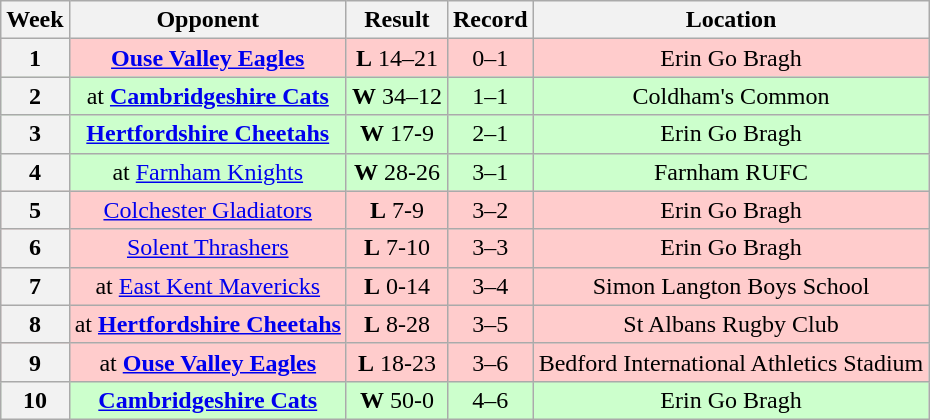<table class="wikitable" style="text-align:center">
<tr>
<th>Week</th>
<th>Opponent</th>
<th>Result</th>
<th>Record</th>
<th>Location</th>
</tr>
<tr style="background:#fcc">
<th>1</th>
<td><strong><a href='#'>Ouse Valley Eagles</a></strong></td>
<td><strong>L</strong> 14–21</td>
<td>0–1</td>
<td>Erin Go Bragh</td>
</tr>
<tr style="background:#cfc">
<th>2</th>
<td>at <strong><a href='#'>Cambridgeshire Cats</a></strong></td>
<td><strong>W</strong> 34–12</td>
<td>1–1</td>
<td>Coldham's Common</td>
</tr>
<tr style="background:#cfc">
<th>3</th>
<td><strong><a href='#'>Hertfordshire Cheetahs</a></strong></td>
<td><strong>W</strong> 17-9</td>
<td>2–1</td>
<td>Erin Go Bragh</td>
</tr>
<tr style="background:#cfc">
<th>4</th>
<td>at <a href='#'>Farnham Knights</a></td>
<td><strong>W</strong> 28-26</td>
<td>3–1</td>
<td>Farnham RUFC</td>
</tr>
<tr style="background:#fcc">
<th>5</th>
<td><a href='#'>Colchester Gladiators</a></td>
<td><strong>L</strong> 7-9</td>
<td>3–2</td>
<td>Erin Go Bragh</td>
</tr>
<tr style="background:#fcc">
<th>6</th>
<td><a href='#'>Solent Thrashers</a></td>
<td><strong>L</strong> 7-10</td>
<td>3–3</td>
<td>Erin Go Bragh</td>
</tr>
<tr style="background:#fcc">
<th>7</th>
<td>at <a href='#'>East Kent Mavericks</a></td>
<td><strong>L</strong> 0-14</td>
<td>3–4</td>
<td>Simon Langton Boys School</td>
</tr>
<tr style="background:#fcc">
<th>8</th>
<td>at <strong><a href='#'>Hertfordshire Cheetahs</a></strong></td>
<td><strong>L</strong> 8-28</td>
<td>3–5</td>
<td>St Albans Rugby Club</td>
</tr>
<tr style="background:#fcc">
<th>9</th>
<td>at <strong><a href='#'>Ouse Valley Eagles</a></strong></td>
<td><strong>L</strong> 18-23</td>
<td>3–6</td>
<td>Bedford International Athletics Stadium</td>
</tr>
<tr style="background:#cfc">
<th>10</th>
<td><strong><a href='#'>Cambridgeshire Cats</a></strong></td>
<td><strong>W</strong> 50-0</td>
<td>4–6</td>
<td>Erin Go Bragh</td>
</tr>
</table>
